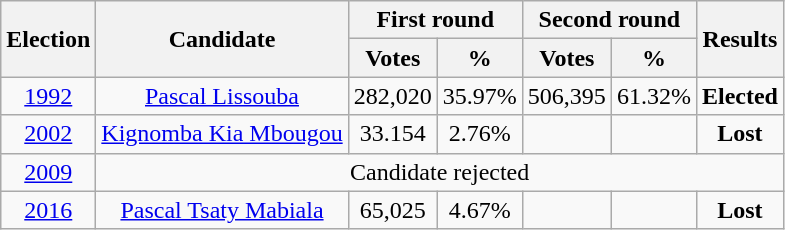<table class="wikitable" style="text-align:center">
<tr>
<th rowspan="2">Election</th>
<th rowspan=2>Candidate</th>
<th colspan=2><strong>First round</strong></th>
<th colspan="2"><strong>Second round</strong></th>
<th rowspan=2>Results</th>
</tr>
<tr>
<th><strong>Votes</strong></th>
<th><strong>%</strong></th>
<th><strong>Votes</strong></th>
<th><strong>%</strong></th>
</tr>
<tr>
<td><a href='#'>1992</a></td>
<td><a href='#'>Pascal Lissouba</a></td>
<td>282,020</td>
<td>35.97%</td>
<td>506,395</td>
<td>61.32%</td>
<td><strong>Elected</strong> </td>
</tr>
<tr>
<td><a href='#'>2002</a></td>
<td><a href='#'>Kignomba Kia Mbougou</a></td>
<td>33.154</td>
<td>2.76%</td>
<td></td>
<td></td>
<td><strong>Lost</strong> </td>
</tr>
<tr>
<td><a href='#'>2009</a></td>
<td colspan="6">Candidate rejected</td>
</tr>
<tr>
<td><a href='#'>2016</a></td>
<td><a href='#'>Pascal Tsaty Mabiala</a></td>
<td>65,025</td>
<td>4.67%</td>
<td></td>
<td></td>
<td><strong>Lost</strong> </td>
</tr>
</table>
